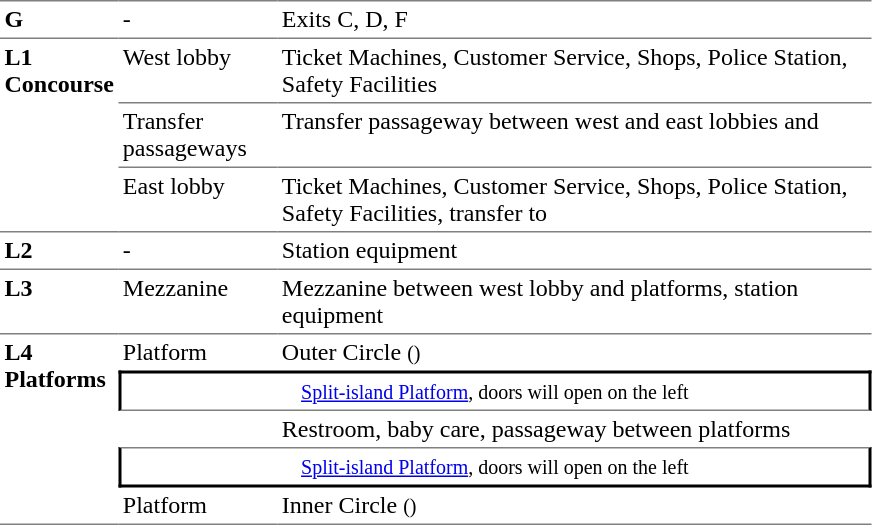<table table border=0 cellspacing=0 cellpadding=3>
<tr>
<td style="border-top:solid 1px gray;" width=50 valign=top><strong>G</strong></td>
<td style="border-top:solid 1px gray;" width=100 valign=top>-</td>
<td style="border-top:solid 1px gray;" width=390 valign=top>Exits C, D, F</td>
</tr>
<tr>
<td style="border-bottom:solid 1px gray; border-top:solid 1px gray;" rowspan=3 valign=top width=50><strong>L1<br>Concourse</strong></td>
<td style="border-top:solid 1px gray;" valign=top width=100>West lobby</td>
<td style="border-top:solid 1px gray;" valign=top width=390>Ticket Machines, Customer Service, Shops, Police Station, Safety Facilities</td>
</tr>
<tr>
<td style="border-top:solid 1px gray;" valign=top width=100>Transfer passageways</td>
<td style="border-top:solid 1px gray;" valign=top width=100>Transfer passageway between west and east lobbies and </td>
</tr>
<tr>
<td style="border-bottom:solid 1px gray; border-top:solid 1px gray;" valign=top width=100>East lobby</td>
<td style="border-bottom:solid 1px gray; border-top:solid 1px gray;" valign=top width=390>Ticket Machines, Customer Service, Shops, Police Station, Safety Facilities, transfer to </td>
</tr>
<tr>
<td style="border-bottom:solid 1px gray;" width=50 valign=top><strong>L2</strong></td>
<td style="border-bottom:solid 1px gray;" width=100 valign=top>-</td>
<td style="border-bottom:solid 1px gray;" width=390 valign=top>Station equipment</td>
</tr>
<tr>
<td style="border-bottom:solid 1px gray;" width=50 valign=top><strong>L3</strong></td>
<td style="border-bottom:solid 1px gray;" width=100 valign=top>Mezzanine</td>
<td style="border-bottom:solid 1px gray;" width=390 valign=top>Mezzanine between west lobby and platforms, station equipment</td>
</tr>
<tr>
<td style="border-bottom:solid 1px gray;" rowspan=5 valign=top><strong>L4<br>Platforms</strong></td>
<td>Platform </td>
<td>  Outer Circle <small>()</small></td>
</tr>
<tr>
<td style="border-right:solid 2px black;border-left:solid 2px black;border-top:solid 2px black;border-bottom:solid 1px gray;text-align:center;" colspan=2><small><a href='#'>Split-island Platform</a>, doors will open on the left</small></td>
</tr>
<tr>
<td></td>
<td>Restroom, baby care, passageway between platforms</td>
</tr>
<tr>
<td style="border-right:solid 2px black;border-left:solid 2px black;border-top:solid 1px gray;border-bottom:solid 2px black;text-align:center;" colspan=2><small><a href='#'>Split-island Platform</a>, doors will open on the left</small></td>
</tr>
<tr>
<td style="border-bottom:solid 1px gray;">Platform </td>
<td style="border-bottom:solid 1px gray;"> Inner Circle <small>()</small> </td>
</tr>
</table>
